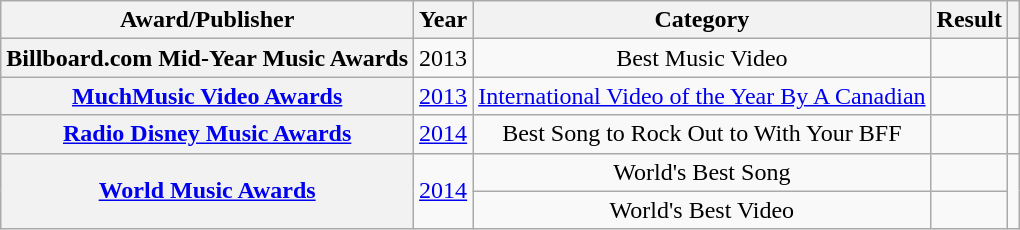<table class="wikitable sortable plainrowheaders">
<tr>
<th scope="col">Award/Publisher</th>
<th scope="col">Year</th>
<th scope="col">Category</th>
<th scope="col">Result</th>
<th scope="col" class="unsortable"></th>
</tr>
<tr>
<th scope="row">Billboard.com Mid-Year Music Awards</th>
<td align=center>2013</td>
<td align=center>Best Music Video</td>
<td></td>
<td align=center></td>
</tr>
<tr>
<th scope="row"><a href='#'>MuchMusic Video Awards</a></th>
<td align=center><a href='#'>2013</a></td>
<td align=center><a href='#'>International Video of the Year By A Canadian</a></td>
<td></td>
<td align=center></td>
</tr>
<tr>
<th scope="row"><a href='#'>Radio Disney Music Awards</a></th>
<td align=center><a href='#'>2014</a></td>
<td align=center>Best Song to Rock Out to With Your BFF</td>
<td></td>
<td align=center></td>
</tr>
<tr>
<th scope="row" rowspan = "2"><a href='#'>World Music Awards</a></th>
<td align=center rowspan= "2"><a href='#'>2014</a></td>
<td align=center>World's Best Song</td>
<td></td>
<td align=center rowspan="2"></td>
</tr>
<tr>
<td align=center>World's Best Video</td>
<td></td>
</tr>
</table>
